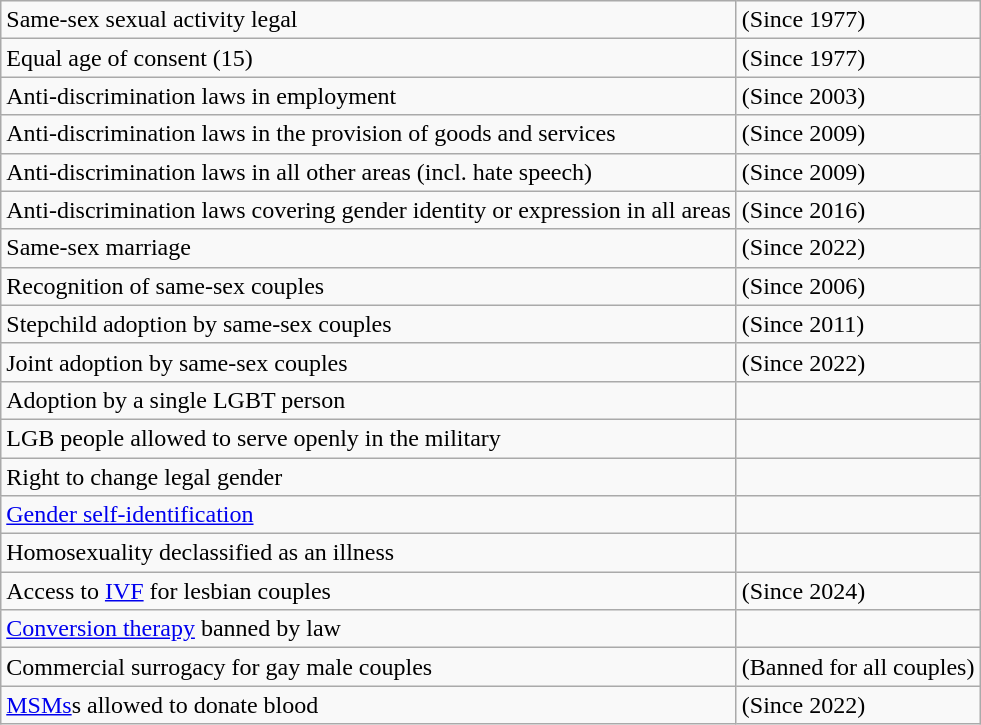<table class="wikitable">
<tr>
<td>Same-sex sexual activity legal</td>
<td> (Since 1977)</td>
</tr>
<tr>
<td>Equal age of consent (15)</td>
<td> (Since 1977)</td>
</tr>
<tr>
<td>Anti-discrimination laws in employment</td>
<td> (Since 2003)</td>
</tr>
<tr>
<td>Anti-discrimination laws in the provision of goods and services</td>
<td> (Since 2009)</td>
</tr>
<tr>
<td>Anti-discrimination laws in all other areas (incl. hate speech)</td>
<td> (Since 2009)</td>
</tr>
<tr>
<td>Anti-discrimination laws covering gender identity or expression in all areas</td>
<td> (Since 2016)</td>
</tr>
<tr>
<td>Same-sex marriage</td>
<td> (Since 2022)</td>
</tr>
<tr>
<td>Recognition of same-sex couples</td>
<td> (Since 2006)</td>
</tr>
<tr>
<td>Stepchild adoption by same-sex couples</td>
<td> (Since 2011)</td>
</tr>
<tr>
<td>Joint adoption by same-sex couples</td>
<td> (Since 2022)</td>
</tr>
<tr>
<td>Adoption by a single LGBT person</td>
<td></td>
</tr>
<tr>
<td>LGB people allowed to serve openly in the military</td>
<td></td>
</tr>
<tr>
<td>Right to change legal gender</td>
<td></td>
</tr>
<tr>
<td><a href='#'>Gender self-identification</a></td>
<td></td>
</tr>
<tr>
<td>Homosexuality declassified as an illness</td>
<td></td>
</tr>
<tr>
<td>Access to <a href='#'>IVF</a> for lesbian couples</td>
<td> (Since 2024)</td>
</tr>
<tr>
<td><a href='#'>Conversion therapy</a> banned by law</td>
<td></td>
</tr>
<tr>
<td>Commercial surrogacy for gay male couples</td>
<td> (Banned for all couples)</td>
</tr>
<tr>
<td><a href='#'>MSMs</a>s allowed to donate blood</td>
<td> (Since 2022)</td>
</tr>
</table>
